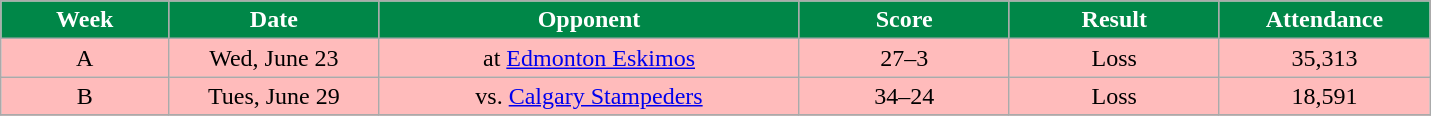<table class="wikitable sortable">
<tr>
<th style="background:#008748;color:White;"  width="8%">Week</th>
<th style="background:#008748;color:White;"  width="10%">Date</th>
<th style="background:#008748;color:White;"  width="20%">Opponent</th>
<th style="background:#008748;color:White;"  width="10%">Score</th>
<th style="background:#008748;color:White;"  width="10%">Result</th>
<th style="background:#008748;color:White;"  width="10%">Attendance</th>
</tr>
<tr align="center" bgcolor="#ffbbbb">
<td>A</td>
<td>Wed, June 23</td>
<td>at <a href='#'>Edmonton Eskimos</a></td>
<td>27–3</td>
<td>Loss</td>
<td>35,313</td>
</tr>
<tr align="center" bgcolor="#ffbbbb">
<td>B</td>
<td>Tues, June 29</td>
<td>vs. <a href='#'>Calgary Stampeders</a></td>
<td>34–24</td>
<td>Loss</td>
<td>18,591</td>
</tr>
<tr>
</tr>
</table>
